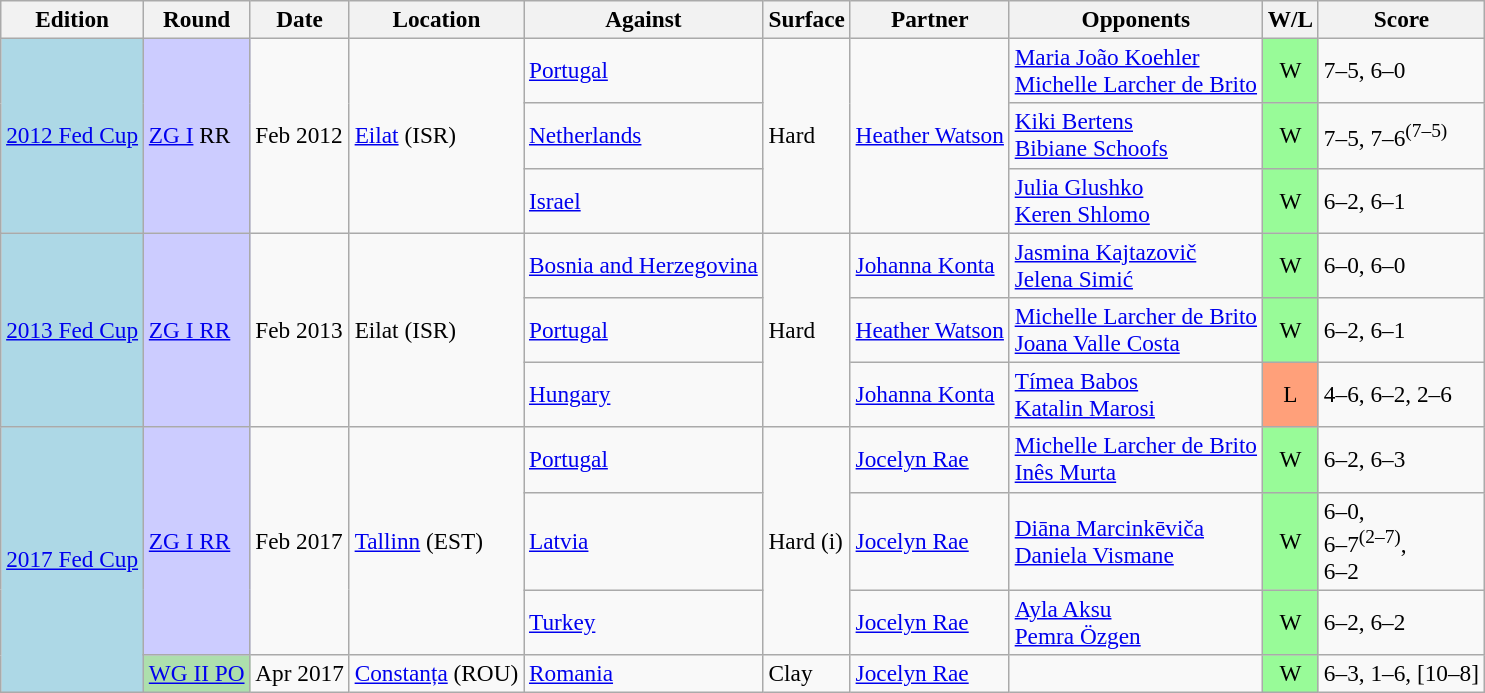<table class=wikitable style=font-size:97%;>
<tr>
<th>Edition</th>
<th>Round</th>
<th>Date</th>
<th>Location</th>
<th>Against</th>
<th>Surface</th>
<th>Partner</th>
<th>Opponents</th>
<th>W/L</th>
<th>Score</th>
</tr>
<tr>
<td rowspan=3 bgcolor=lightblue><a href='#'>2012 Fed Cup</a></td>
<td rowspan=3 bgcolor=CCCCFF><a href='#'>ZG I</a> RR</td>
<td rowspan="3">Feb 2012</td>
<td rowspan=3><a href='#'>Eilat</a> (ISR)</td>
<td> <a href='#'>Portugal</a></td>
<td rowspan=3>Hard</td>
<td rowspan=3><a href='#'>Heather Watson</a></td>
<td><a href='#'>Maria João Koehler</a> <br>  <a href='#'>Michelle Larcher de Brito</a></td>
<td align=center bgcolor=98fb98>W</td>
<td>7–5, 6–0</td>
</tr>
<tr>
<td> <a href='#'>Netherlands</a></td>
<td><a href='#'>Kiki Bertens</a> <br>  <a href='#'>Bibiane Schoofs</a></td>
<td align=center bgcolor=98fb98>W</td>
<td>7–5, 7–6<sup>(7–5)</sup></td>
</tr>
<tr>
<td> <a href='#'>Israel</a></td>
<td><a href='#'>Julia Glushko</a> <br>  <a href='#'>Keren Shlomo</a></td>
<td align=center bgcolor=98fb98>W</td>
<td>6–2, 6–1</td>
</tr>
<tr>
<td rowspan=3 bgcolor=lightblue><a href='#'>2013 Fed Cup</a></td>
<td rowspan=3 bgcolor=CCCCFF><a href='#'>ZG I RR</a></td>
<td rowspan="3">Feb 2013</td>
<td rowspan=3>Eilat (ISR)</td>
<td> <a href='#'>Bosnia and Herzegovina</a></td>
<td rowspan=3>Hard</td>
<td><a href='#'>Johanna Konta</a></td>
<td><a href='#'>Jasmina Kajtazovič</a> <br>  <a href='#'>Jelena Simić</a></td>
<td align=center bgcolor=98fb98>W</td>
<td>6–0, 6–0</td>
</tr>
<tr>
<td> <a href='#'>Portugal</a></td>
<td><a href='#'>Heather Watson</a></td>
<td><a href='#'>Michelle Larcher de Brito</a> <br>  <a href='#'>Joana Valle Costa</a></td>
<td align=center bgcolor=98fb98>W</td>
<td>6–2, 6–1</td>
</tr>
<tr>
<td> <a href='#'>Hungary</a></td>
<td><a href='#'>Johanna Konta</a></td>
<td><a href='#'>Tímea Babos</a> <br>  <a href='#'>Katalin Marosi</a></td>
<td align=center bgcolor=ffa07a>L</td>
<td>4–6, 6–2, 2–6</td>
</tr>
<tr>
<td rowspan=4 bgcolor=lightblue><a href='#'>2017 Fed Cup</a></td>
<td rowspan=3 bgcolor=CCCCFF><a href='#'>ZG I RR</a></td>
<td rowspan="3">Feb 2017</td>
<td rowspan=3><a href='#'>Tallinn</a> (EST)</td>
<td> <a href='#'>Portugal</a></td>
<td rowspan=3>Hard (i)</td>
<td><a href='#'>Jocelyn Rae</a></td>
<td><a href='#'>Michelle Larcher de Brito</a> <br>  <a href='#'>Inês Murta</a></td>
<td align=center bgcolor=98fb98>W</td>
<td>6–2, 6–3</td>
</tr>
<tr>
<td> <a href='#'>Latvia</a></td>
<td><a href='#'>Jocelyn Rae</a></td>
<td><a href='#'>Diāna Marcinkēviča</a> <br>  <a href='#'>Daniela Vismane</a></td>
<td align=center bgcolor=98fb98>W</td>
<td>6–0, <br>6–7<sup>(2–7)</sup>, <br> 6–2</td>
</tr>
<tr>
<td> <a href='#'>Turkey</a></td>
<td><a href='#'>Jocelyn Rae</a></td>
<td><a href='#'>Ayla Aksu</a> <br>  <a href='#'>Pemra Özgen</a></td>
<td align=center bgcolor=98fb98>W</td>
<td>6–2, 6–2</td>
</tr>
<tr>
<td bgcolor=#ADDFAD><a href='#'>WG II PO</a></td>
<td>Apr 2017</td>
<td><a href='#'>Constanța</a> (ROU)</td>
<td> <a href='#'>Romania</a></td>
<td>Clay</td>
<td><a href='#'>Jocelyn Rae</a></td>
<td></td>
<td align=center bgcolor=98fb98>W</td>
<td>6–3, 1–6, [10–8]</td>
</tr>
</table>
